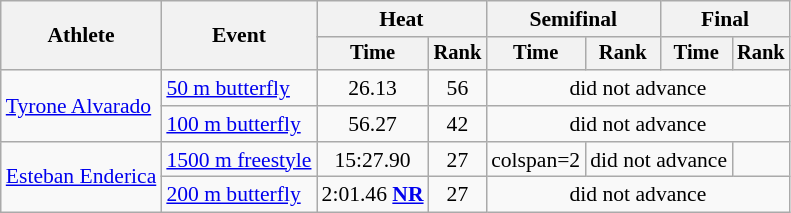<table class=wikitable style="font-size:90%">
<tr>
<th rowspan="2">Athlete</th>
<th rowspan="2">Event</th>
<th colspan="2">Heat</th>
<th colspan="2">Semifinal</th>
<th colspan="2">Final</th>
</tr>
<tr style="font-size:95%">
<th>Time</th>
<th>Rank</th>
<th>Time</th>
<th>Rank</th>
<th>Time</th>
<th>Rank</th>
</tr>
<tr align=center>
<td align=left rowspan=2><a href='#'>Tyrone Alvarado</a></td>
<td align=left><a href='#'>50 m butterfly</a></td>
<td>26.13</td>
<td>56</td>
<td colspan=4>did not advance</td>
</tr>
<tr align=center>
<td align=left><a href='#'>100 m butterfly</a></td>
<td>56.27</td>
<td>42</td>
<td colspan=4>did not advance</td>
</tr>
<tr align=center>
<td align=left rowspan=2><a href='#'>Esteban Enderica</a></td>
<td align=left><a href='#'>1500 m freestyle</a></td>
<td>15:27.90</td>
<td>27</td>
<td>colspan=2 </td>
<td colspan=2>did not advance</td>
</tr>
<tr align=center>
<td align=left><a href='#'>200 m butterfly</a></td>
<td>2:01.46 <strong><a href='#'>NR</a></strong></td>
<td>27</td>
<td colspan=4>did not advance</td>
</tr>
</table>
